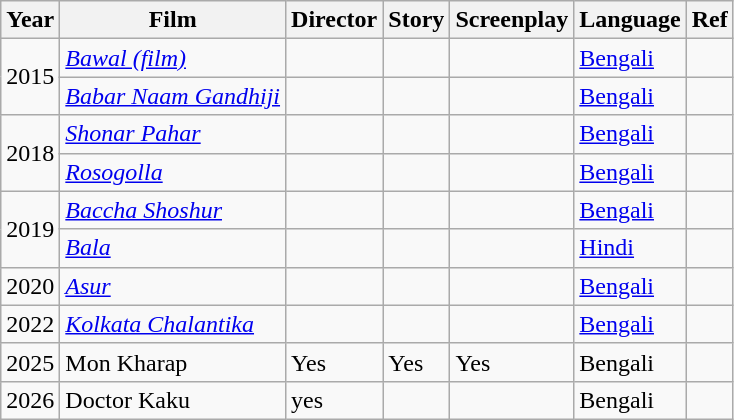<table class="wikitable">
<tr>
<th>Year</th>
<th>Film</th>
<th>Director</th>
<th>Story</th>
<th>Screenplay</th>
<th>Language</th>
<th>Ref</th>
</tr>
<tr>
<td rowspan="2">2015</td>
<td><em><a href='#'>Bawal (film)</a></em></td>
<td></td>
<td></td>
<td></td>
<td><a href='#'>Bengali</a></td>
<td></td>
</tr>
<tr>
<td><em><a href='#'>Babar Naam Gandhiji</a></em></td>
<td></td>
<td></td>
<td></td>
<td><a href='#'>Bengali</a></td>
<td></td>
</tr>
<tr>
<td rowspan="2" style="text-align:center;">2018</td>
<td><em><a href='#'>Shonar Pahar</a></em></td>
<td></td>
<td></td>
<td></td>
<td><a href='#'>Bengali</a></td>
<td></td>
</tr>
<tr>
<td><em><a href='#'>Rosogolla</a></em></td>
<td></td>
<td></td>
<td></td>
<td><a href='#'>Bengali</a></td>
<td></td>
</tr>
<tr>
<td rowspan="2" style="text-align:center;">2019</td>
<td><em><a href='#'>Baccha Shoshur</a></em></td>
<td></td>
<td></td>
<td></td>
<td><a href='#'>Bengali</a></td>
<td></td>
</tr>
<tr>
<td><em><a href='#'>Bala</a></em></td>
<td></td>
<td></td>
<td></td>
<td><a href='#'>Hindi</a></td>
<td></td>
</tr>
<tr>
<td style="text-align:center;">2020</td>
<td><em><a href='#'>Asur</a></em></td>
<td></td>
<td></td>
<td></td>
<td><a href='#'>Bengali</a></td>
<td></td>
</tr>
<tr>
<td>2022</td>
<td><em><a href='#'>Kolkata Chalantika</a></em></td>
<td></td>
<td></td>
<td></td>
<td><a href='#'>Bengali</a></td>
<td></td>
</tr>
<tr>
<td>2025</td>
<td>Mon Kharap</td>
<td>Yes</td>
<td>Yes</td>
<td>Yes</td>
<td>Bengali</td>
<td></td>
</tr>
<tr>
<td>2026</td>
<td>Doctor Kaku</td>
<td>yes</td>
<td></td>
<td></td>
<td>Bengali</td>
<td></td>
</tr>
</table>
